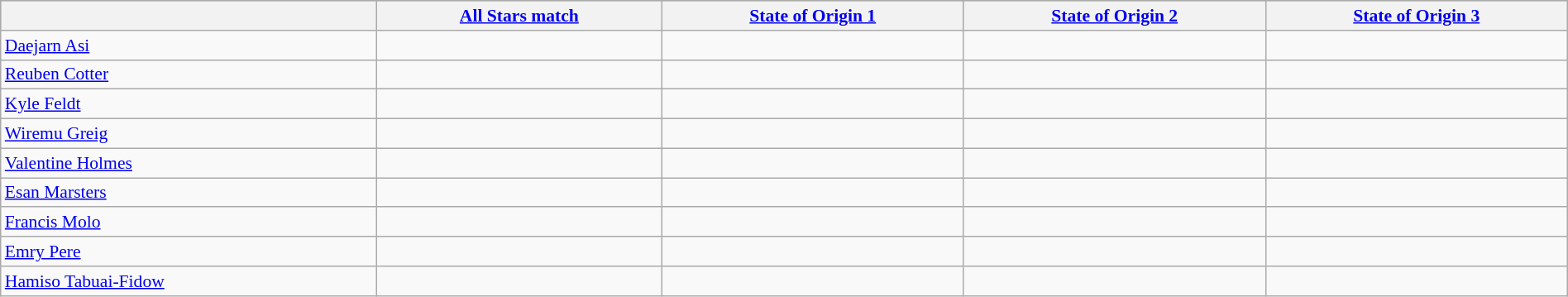<table class="wikitable"  style="width:100%; font-size:90%;">
<tr style="background:#bdb76b;">
<th></th>
<th><a href='#'>All Stars match</a></th>
<th><a href='#'>State of Origin 1</a></th>
<th><a href='#'>State of Origin 2</a></th>
<th><a href='#'>State of Origin 3</a></th>
</tr>
<tr>
<td><a href='#'>Daejarn Asi</a></td>
<td></td>
<td></td>
<td></td>
<td></td>
</tr>
<tr>
<td><a href='#'>Reuben Cotter</a></td>
<td></td>
<td></td>
<td></td>
<td></td>
</tr>
<tr>
<td><a href='#'>Kyle Feldt</a></td>
<td></td>
<td></td>
<td></td>
<td></td>
</tr>
<tr>
<td><a href='#'>Wiremu Greig</a></td>
<td></td>
<td></td>
<td></td>
<td></td>
</tr>
<tr>
<td><a href='#'>Valentine Holmes</a></td>
<td></td>
<td></td>
<td></td>
<td></td>
</tr>
<tr>
<td><a href='#'>Esan Marsters</a></td>
<td></td>
<td></td>
<td></td>
<td></td>
</tr>
<tr>
<td><a href='#'>Francis Molo</a></td>
<td></td>
<td></td>
<td></td>
<td></td>
</tr>
<tr>
<td><a href='#'>Emry Pere</a></td>
<td></td>
<td></td>
<td></td>
<td></td>
</tr>
<tr>
<td><a href='#'>Hamiso Tabuai-Fidow</a></td>
<td></td>
<td></td>
<td></td>
<td></td>
</tr>
</table>
